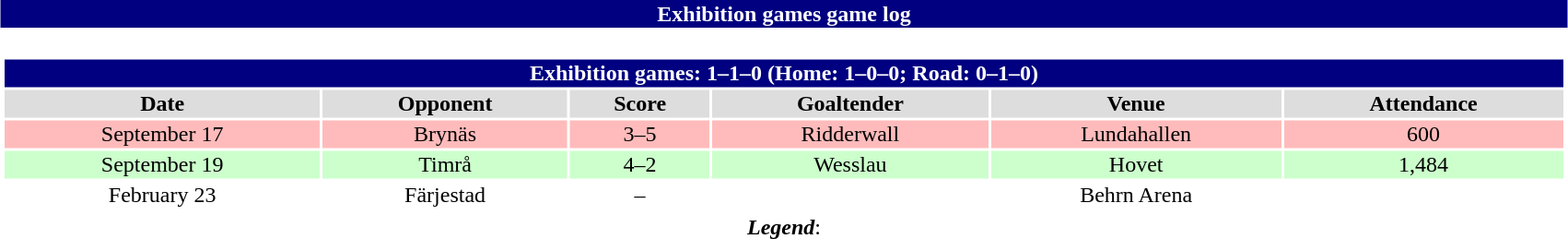<table class="toccolours" width=90% style="clear:both; margin:1.5em auto; text-align:center;">
<tr>
<th colspan=10 style="background:#000080; color: #ffffff;">Exhibition games game log</th>
</tr>
<tr>
<td colspan=10><br><table class="toccolours collapsible collapsed" width=100%>
<tr>
<th colspan=10; style="background:#000080; color: #ffffff;">Exhibition games: 1–1–0 (Home: 1–0–0; Road: 0–1–0)</th>
</tr>
<tr align="center"  bgcolor="#dddddd">
<td><strong>Date</strong></td>
<td><strong>Opponent</strong></td>
<td><strong>Score</strong></td>
<td><strong>Goaltender</strong></td>
<td><strong>Venue</strong></td>
<td><strong>Attendance</strong></td>
</tr>
<tr align="center" bgcolor="#ffbbbb">
<td>September 17</td>
<td>Brynäs</td>
<td>3–5</td>
<td>Ridderwall</td>
<td>Lundahallen</td>
<td>600</td>
</tr>
<tr align="center" bgcolor="#ccffcc">
<td>September 19</td>
<td>Timrå</td>
<td>4–2</td>
<td>Wesslau</td>
<td>Hovet</td>
<td>1,484</td>
</tr>
<tr align="center" bgcolor=>
<td>February 23</td>
<td>Färjestad</td>
<td>–</td>
<td></td>
<td>Behrn Arena</td>
<td></td>
</tr>
<tr>
</tr>
</table>
<strong><em>Legend</em></strong>: 

</td>
</tr>
</table>
